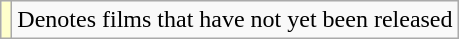<table class="wikitable">
<tr>
<td style="background:#FFFFCC;"></td>
<td>Denotes films that have not yet been released</td>
</tr>
</table>
